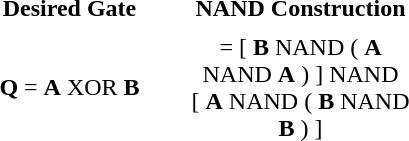<table align=center style="text-align:center">
<tr>
<th width=150>Desired Gate</th>
<th width=150>NAND Construction</th>
</tr>
<tr>
<td></td>
<td></td>
</tr>
<tr class="nowrap">
<td><strong>Q</strong>  =  <strong>A</strong> XOR <strong>B</strong></td>
<td>= [ <strong>B</strong> NAND  ( <strong>A</strong> NAND <strong>A</strong> ) ] NAND<br> [ <strong>A</strong> NAND ( <strong>B</strong> NAND <strong>B</strong> ) ]</td>
</tr>
</table>
